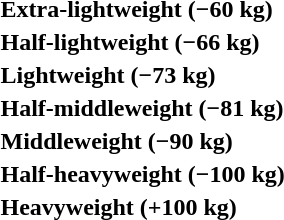<table>
<tr>
<th rowspan=2 style="text-align:left;">Extra-lightweight (−60 kg)</th>
<td rowspan=2></td>
<td rowspan=2></td>
<td></td>
</tr>
<tr>
<td></td>
</tr>
<tr>
<th rowspan=2 style="text-align:left;">Half-lightweight (−66 kg)</th>
<td rowspan=2></td>
<td rowspan=2></td>
<td></td>
</tr>
<tr>
<td></td>
</tr>
<tr>
<th rowspan=2 style="text-align:left;">Lightweight (−73 kg)</th>
<td rowspan=2></td>
<td rowspan=2></td>
<td></td>
</tr>
<tr>
<td></td>
</tr>
<tr>
<th rowspan=2 style="text-align:left;">Half-middleweight (−81 kg)</th>
<td rowspan=2></td>
<td rowspan=2></td>
<td></td>
</tr>
<tr>
<td></td>
</tr>
<tr>
<th rowspan=2 style="text-align:left;">Middleweight (−90 kg)</th>
<td rowspan=2></td>
<td rowspan=2></td>
<td></td>
</tr>
<tr>
<td></td>
</tr>
<tr>
<th rowspan=2 style="text-align:left;">Half-heavyweight (−100 kg)</th>
<td rowspan=2></td>
<td rowspan=2></td>
<td></td>
</tr>
<tr>
<td></td>
</tr>
<tr>
<th rowspan=2 style="text-align:left;">Heavyweight (+100 kg)</th>
<td rowspan=2></td>
<td rowspan=2></td>
<td></td>
</tr>
<tr>
<td></td>
</tr>
</table>
